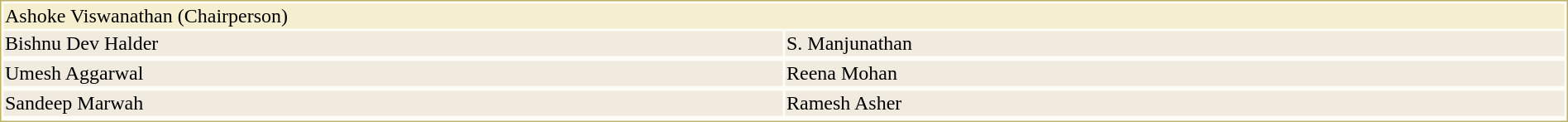<table style="width:100%;border: 1px solid #BEB168;background-color:#FDFCF6;">
<tr>
<td colspan="2" style="background-color:#F5EFD0;"> Ashoke Viswanathan (Chairperson)</td>
</tr>
<tr style="background-color:#F0EADF;">
<td style="width:50%"> Bishnu Dev Halder</td>
<td style="width:50%"> S. Manjunathan</td>
</tr>
<tr style="vertical-align:top;">
</tr>
<tr style="background-color:#F0EADF;">
<td style="width:50%">Umesh Aggarwal</td>
<td style="width:50%">Reena Mohan</td>
</tr>
<tr style="vertical-align:top;">
</tr>
<tr style="background-color:#F0EADF;">
<td style="width:50%">Sandeep Marwah</td>
<td style="width:50%">Ramesh Asher</td>
</tr>
<tr style="vertical-align:top;">
</tr>
</table>
